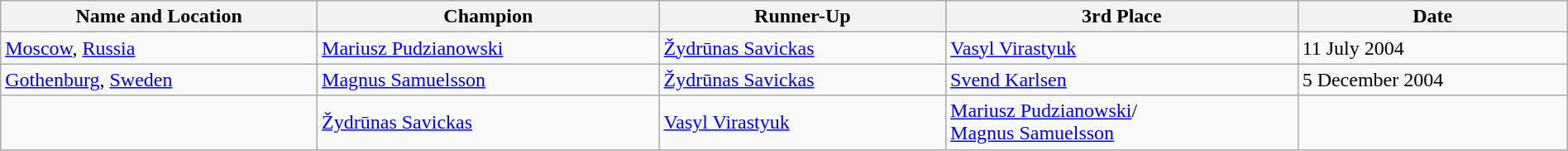<table class="wikitable" style="display: inline-table;width: 100%;">
<tr>
<th>Name and Location</th>
<th>Champion</th>
<th>Runner-Up</th>
<th>3rd Place</th>
<th>Date</th>
</tr>
<tr>
<td> <a href='#'>Moscow</a>, <a href='#'>Russia</a> <br> </td>
<td> <a href='#'>Mariusz Pudzianowski</a></td>
<td> <a href='#'>Žydrūnas Savickas</a></td>
<td> <a href='#'>Vasyl Virastyuk</a></td>
<td>11 July 2004</td>
</tr>
<tr>
<td> <a href='#'>Gothenburg</a>, <a href='#'>Sweden</a> <br> </td>
<td> <a href='#'>Magnus Samuelsson</a></td>
<td> <a href='#'>Žydrūnas Savickas</a></td>
<td> <a href='#'>Svend Karlsen</a></td>
<td>5 December 2004</td>
</tr>
<tr>
<td></td>
<td> <a href='#'>Žydrūnas Savickas</a></td>
<td> <a href='#'>Vasyl Virastyuk</a></td>
<td> <a href='#'>Mariusz Pudzianowski</a>/<br> <a href='#'>Magnus Samuelsson</a></td>
<td></td>
</tr>
</table>
